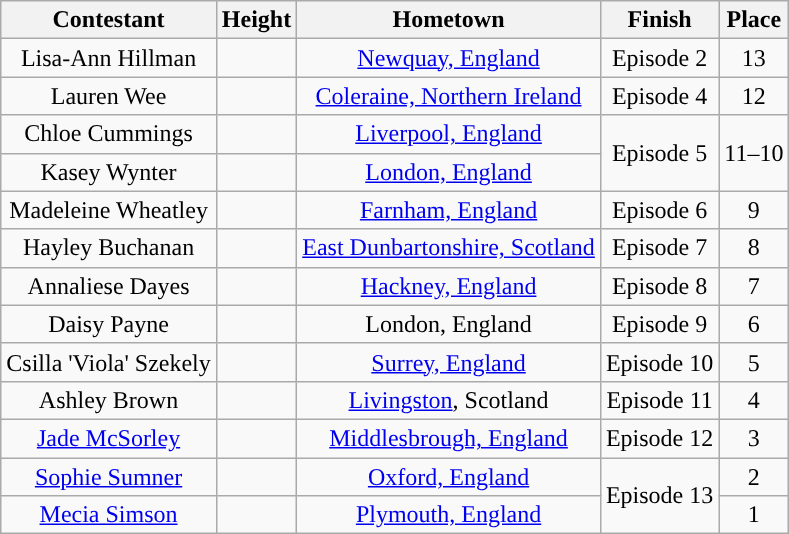<table class="wikitable sortable" style="text-align:center;">
<tr>
<th>Contestant</th>
<th>Height</th>
<th>Hometown</th>
<th>Finish</th>
<th>Place</th>
</tr>
<tr>
<td>Lisa-Ann Hillman</td>
<td></td>
<td><a href='#'>Newquay, England</a></td>
<td>Episode 2</td>
<td>13</td>
</tr>
<tr>
<td>Lauren Wee</td>
<td></td>
<td><a href='#'>Coleraine, Northern Ireland</a></td>
<td>Episode 4</td>
<td>12</td>
</tr>
<tr>
<td>Chloe Cummings</td>
<td></td>
<td><a href='#'>Liverpool, England</a></td>
<td rowspan="2">Episode 5</td>
<td rowspan=2>11–10</td>
</tr>
<tr>
<td>Kasey Wynter</td>
<td></td>
<td><a href='#'>London, England</a></td>
</tr>
<tr>
<td>Madeleine Wheatley</td>
<td></td>
<td><a href='#'>Farnham, England</a></td>
<td>Episode 6</td>
<td>9</td>
</tr>
<tr>
<td>Hayley Buchanan</td>
<td></td>
<td><a href='#'>East Dunbartonshire, Scotland</a></td>
<td>Episode 7</td>
<td>8</td>
</tr>
<tr>
<td>Annaliese Dayes</td>
<td></td>
<td><a href='#'>Hackney, England</a></td>
<td>Episode 8</td>
<td>7</td>
</tr>
<tr>
<td>Daisy Payne</td>
<td></td>
<td>London, England</td>
<td>Episode 9</td>
<td>6</td>
</tr>
<tr>
<td>Csilla 'Viola' Szekely</td>
<td></td>
<td><a href='#'>Surrey, England</a></td>
<td>Episode 10</td>
<td>5</td>
</tr>
<tr>
<td>Ashley Brown</td>
<td></td>
<td><a href='#'>Livingston</a>, Scotland</td>
<td>Episode 11</td>
<td>4</td>
</tr>
<tr>
<td><a href='#'>Jade McSorley</a></td>
<td></td>
<td><a href='#'>Middlesbrough, England</a></td>
<td>Episode 12</td>
<td>3</td>
</tr>
<tr>
<td><a href='#'>Sophie Sumner</a></td>
<td></td>
<td><a href='#'>Oxford, England</a></td>
<td rowspan=2>Episode 13</td>
<td>2</td>
</tr>
<tr>
<td><a href='#'>Mecia Simson</a></td>
<td></td>
<td><a href='#'>Plymouth, England</a></td>
<td>1</td>
</tr>
</table>
